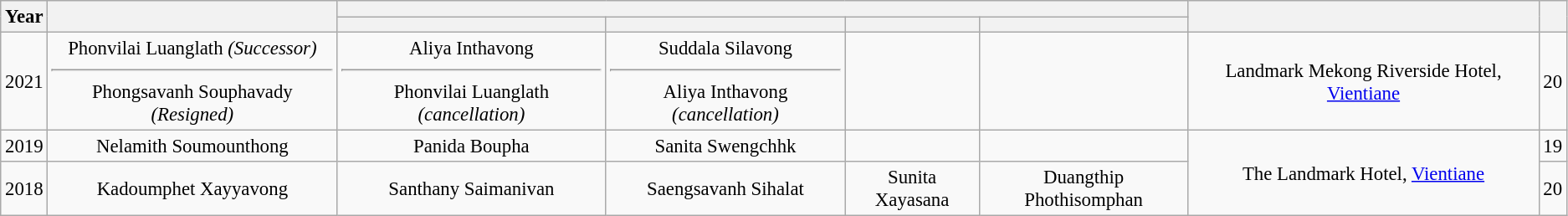<table class="wikitable sortable" style="font-size: 95%; text-align:center">
<tr>
<th rowspan="2">Year</th>
<th rowspan="2"></th>
<th colspan="4"></th>
<th rowspan="2"></th>
<th rowspan="2"></th>
</tr>
<tr>
<th></th>
<th></th>
<th></th>
<th></th>
</tr>
<tr>
<td>2021</td>
<td>Phonvilai Luanglath <em>(Successor)</em><hr>Phongsavanh Souphavady <em>(Resigned)</em></td>
<td>Aliya Inthavong<hr>Phonvilai Luanglath <em>(cancellation)</em></td>
<td>Suddala Silavong<hr>Aliya Inthavong <em>(cancellation)</em></td>
<td></td>
<td></td>
<td>Landmark Mekong Riverside Hotel, <a href='#'>Vientiane</a></td>
<td>20</td>
</tr>
<tr>
<td>2019</td>
<td>Nelamith Soumounthong</td>
<td>Panida Boupha</td>
<td>Sanita Swengchhk</td>
<td></td>
<td></td>
<td rowspan="2">The Landmark Hotel, <a href='#'>Vientiane</a></td>
<td>19</td>
</tr>
<tr>
<td>2018</td>
<td>Kadoumphet Xayyavong</td>
<td>Santhany Saimanivan</td>
<td>Saengsavanh Sihalat</td>
<td>Sunita Xayasana</td>
<td>Duangthip Phothisomphan</td>
<td>20</td>
</tr>
</table>
